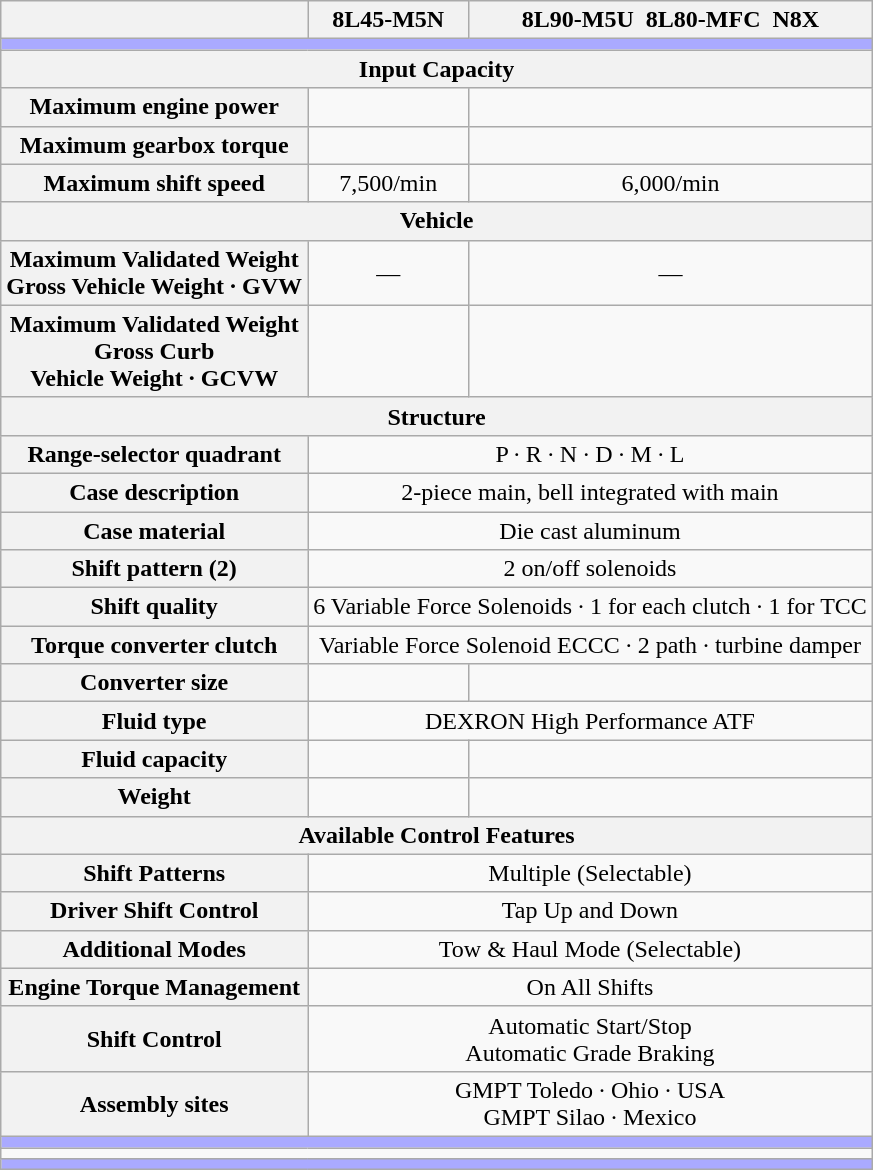<table class="wikitable collapsible" style="text-align:center">
<tr>
<th></th>
<th>8L45-M5N</th>
<th>8L90-M5U  8L80-MFC  N8X</th>
</tr>
<tr>
<td colspan="3" style="background:#AAF;"></td>
</tr>
<tr>
<th Colspan=3>Input Capacity</th>
</tr>
<tr>
<th>Maximum engine power</th>
<td></td>
<td></td>
</tr>
<tr>
<th>Maximum gearbox torque</th>
<td></td>
<td></td>
</tr>
<tr>
<th>Maximum shift speed</th>
<td>7,500/min</td>
<td>6,000/min</td>
</tr>
<tr>
<th colspan=3>Vehicle</th>
</tr>
<tr>
<th>Maximum Validated Weight<br>Gross Vehicle Weight · GVW</th>
<td>—</td>
<td>—</td>
</tr>
<tr>
<th>Maximum Validated Weight<br>Gross Curb<br>Vehicle Weight · GCVW</th>
<td></td>
<td></td>
</tr>
<tr>
<th colspan=3>Structure</th>
</tr>
<tr>
<th>Range-selector quadrant</th>
<td colspan=2>P · R · N · D · M · L</td>
</tr>
<tr>
<th>Case description</th>
<td colspan=2>2-piece main, bell integrated with main</td>
</tr>
<tr>
<th>Case material</th>
<td colspan=2>Die cast aluminum</td>
</tr>
<tr>
<th>Shift pattern (2)</th>
<td colspan=2>2 on/off solenoids</td>
</tr>
<tr>
<th>Shift quality</th>
<td colspan=2>6 Variable Force Solenoids · 1 for each clutch · 1 for TCC</td>
</tr>
<tr>
<th>Torque converter clutch</th>
<td colspan=2>Variable Force Solenoid ECCC · 2 path · turbine damper</td>
</tr>
<tr>
<th>Converter size</th>
<td></td>
<td></td>
</tr>
<tr>
<th>Fluid type</th>
<td colspan=2>DEXRON High Performance ATF</td>
</tr>
<tr>
<th>Fluid capacity</th>
<td></td>
<td></td>
</tr>
<tr>
<th>Weight</th>
<td></td>
<td></td>
</tr>
<tr>
<th colspan=3>Available Control Features</th>
</tr>
<tr>
<th>Shift Patterns</th>
<td colspan=2>Multiple (Selectable)</td>
</tr>
<tr>
<th>Driver Shift Control</th>
<td colspan=2>Tap Up and Down</td>
</tr>
<tr>
<th>Additional Modes</th>
<td colspan=2>Tow & Haul Mode (Selectable)</td>
</tr>
<tr>
<th>Engine Torque Management</th>
<td colspan=2>On All Shifts</td>
</tr>
<tr>
<th>Shift Control</th>
<td colspan=2>Automatic Start/Stop<br>Automatic Grade Braking</td>
</tr>
<tr>
<th>Assembly sites</th>
<td colspan=2>GMPT Toledo · Ohio · USA<br>GMPT Silao · Mexico</td>
</tr>
<tr>
<td colspan="3" style="background:#AAF;"></td>
</tr>
<tr>
<td colspan="3"></td>
</tr>
<tr>
<td colspan="3" style="background:#AAF;"></td>
</tr>
</table>
